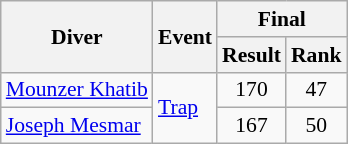<table class=wikitable style="font-size:90%">
<tr>
<th rowspan=2>Diver</th>
<th rowspan=2>Event</th>
<th colspan=2>Final</th>
</tr>
<tr>
<th>Result</th>
<th>Rank</th>
</tr>
<tr>
<td><a href='#'>Mounzer Khatib</a></td>
<td rowspan=2><a href='#'>Trap</a></td>
<td align=center>170</td>
<td align=center>47</td>
</tr>
<tr>
<td><a href='#'>Joseph Mesmar</a></td>
<td align=center>167</td>
<td align=center>50</td>
</tr>
</table>
